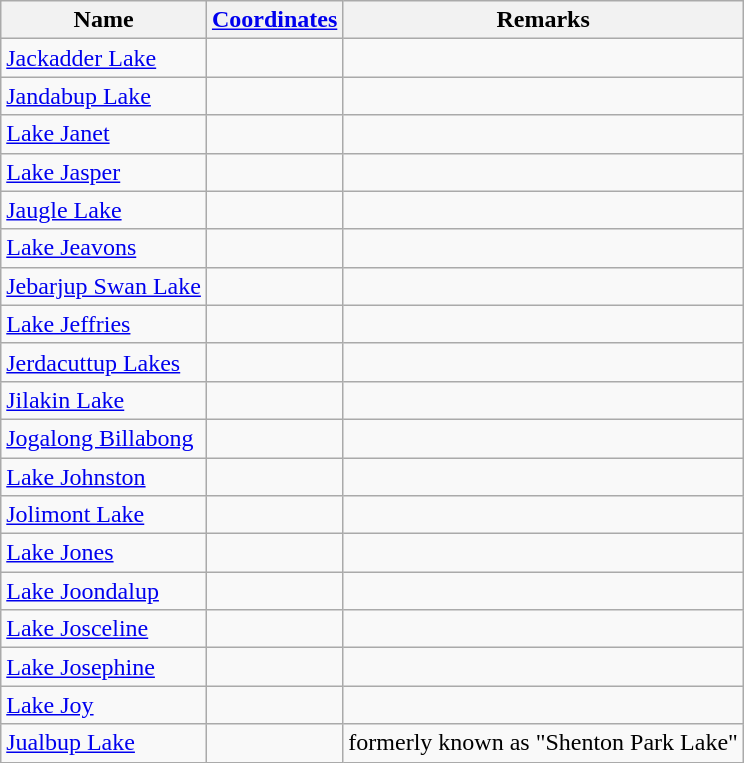<table class="wikitable">
<tr>
<th>Name</th>
<th><a href='#'>Coordinates</a></th>
<th>Remarks</th>
</tr>
<tr>
<td><a href='#'>Jackadder Lake</a></td>
<td></td>
<td></td>
</tr>
<tr>
<td><a href='#'>Jandabup Lake</a></td>
<td></td>
<td></td>
</tr>
<tr>
<td><a href='#'>Lake Janet</a></td>
<td></td>
<td></td>
</tr>
<tr>
<td><a href='#'>Lake Jasper</a></td>
<td></td>
<td></td>
</tr>
<tr>
<td><a href='#'>Jaugle Lake</a></td>
<td></td>
<td></td>
</tr>
<tr>
<td><a href='#'>Lake Jeavons</a></td>
<td></td>
<td></td>
</tr>
<tr>
<td><a href='#'>Jebarjup Swan Lake</a></td>
<td></td>
<td></td>
</tr>
<tr>
<td><a href='#'>Lake Jeffries</a></td>
<td></td>
<td></td>
</tr>
<tr>
<td><a href='#'>Jerdacuttup Lakes</a></td>
<td></td>
<td></td>
</tr>
<tr>
<td><a href='#'>Jilakin Lake</a></td>
<td></td>
<td></td>
</tr>
<tr>
<td><a href='#'>Jogalong Billabong</a></td>
<td></td>
<td></td>
</tr>
<tr>
<td><a href='#'>Lake Johnston</a></td>
<td></td>
<td></td>
</tr>
<tr>
<td><a href='#'>Jolimont Lake</a></td>
<td></td>
<td></td>
</tr>
<tr>
<td><a href='#'>Lake Jones</a></td>
<td></td>
<td></td>
</tr>
<tr>
<td><a href='#'>Lake Joondalup</a></td>
<td></td>
<td></td>
</tr>
<tr>
<td><a href='#'>Lake Josceline</a></td>
<td></td>
<td></td>
</tr>
<tr>
<td><a href='#'>Lake Josephine</a></td>
<td></td>
<td></td>
</tr>
<tr>
<td><a href='#'>Lake Joy</a></td>
<td></td>
<td></td>
</tr>
<tr>
<td><a href='#'>Jualbup Lake</a></td>
<td></td>
<td>formerly known as "Shenton Park Lake"</td>
</tr>
</table>
